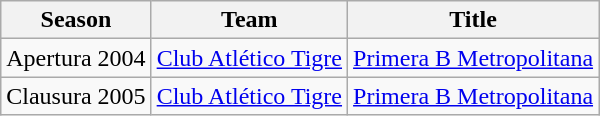<table class="wikitable" border="1">
<tr>
<th>Season</th>
<th>Team</th>
<th>Title</th>
</tr>
<tr>
<td>Apertura 2004</td>
<td><a href='#'>Club Atlético Tigre</a></td>
<td><a href='#'>Primera B Metropolitana</a></td>
</tr>
<tr>
<td>Clausura 2005</td>
<td><a href='#'>Club Atlético Tigre</a></td>
<td><a href='#'>Primera B Metropolitana</a></td>
</tr>
</table>
